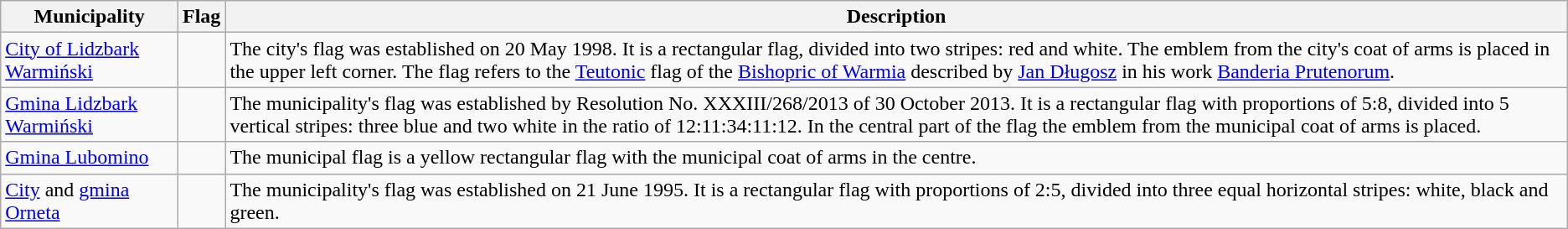<table class="wikitable">
<tr>
<th>Municipality</th>
<th>Flag</th>
<th>Description</th>
</tr>
<tr>
<td><a href='#'>City of Lidzbark Warmiński</a></td>
<td></td>
<td>The city's flag was established on 20 May 1998. It is a rectangular flag, divided into two stripes: red and white. The emblem from the city's coat of arms is placed in the upper left corner. The flag refers to the <a href='#'>Teutonic</a> flag of the <a href='#'>Bishopric of Warmia</a> described by <a href='#'>Jan Długosz</a> in his work <a href='#'>Banderia Prutenorum</a>.</td>
</tr>
<tr>
<td><a href='#'>Gmina Lidzbark Warmiński</a></td>
<td></td>
<td>The municipality's flag was established by Resolution No. XXXIII/268/2013 of 30 October 2013. It is a rectangular flag with proportions of 5:8, divided into 5 vertical stripes: three blue and two white in the ratio of 12:11:34:11:12. In the central part of the flag the emblem from the municipal coat of arms is placed.</td>
</tr>
<tr>
<td><a href='#'>Gmina Lubomino</a></td>
<td></td>
<td>The municipal flag is a yellow rectangular flag with the municipal coat of arms in the centre.</td>
</tr>
<tr>
<td><a href='#'>City</a> and <a href='#'>gmina Orneta</a></td>
<td></td>
<td>The municipality's flag was established on 21 June 1995. It is a rectangular flag with proportions of 2:5, divided into three equal horizontal stripes: white, black and green.</td>
</tr>
</table>
